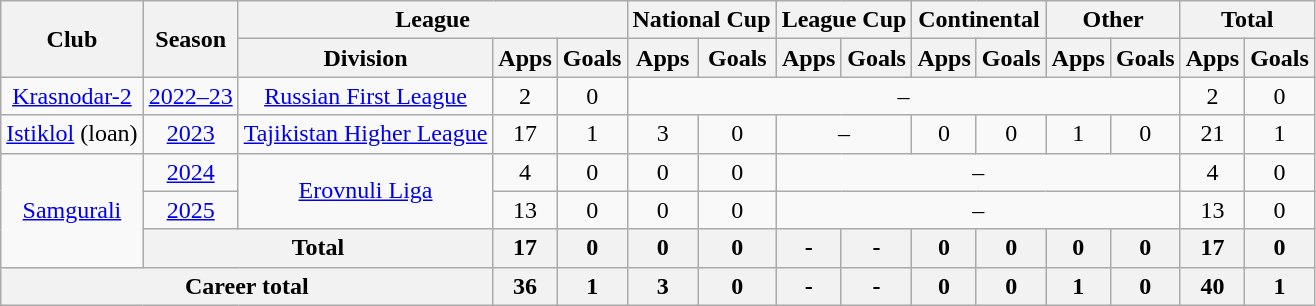<table class="wikitable" style="text-align: center">
<tr>
<th rowspan="2">Club</th>
<th rowspan="2">Season</th>
<th colspan="3">League</th>
<th colspan="2">National Cup</th>
<th colspan="2">League Cup</th>
<th colspan="2">Continental</th>
<th colspan="2">Other</th>
<th colspan="2">Total</th>
</tr>
<tr>
<th>Division</th>
<th>Apps</th>
<th>Goals</th>
<th>Apps</th>
<th>Goals</th>
<th>Apps</th>
<th>Goals</th>
<th>Apps</th>
<th>Goals</th>
<th>Apps</th>
<th>Goals</th>
<th>Apps</th>
<th>Goals</th>
</tr>
<tr>
<td><a href='#'>Krasnodar-2</a></td>
<td><a href='#'>2022–23</a></td>
<td><a href='#'>Russian First League</a></td>
<td>2</td>
<td>0</td>
<td colspan="8">–</td>
<td>2</td>
<td>0</td>
</tr>
<tr>
<td><a href='#'>Istiklol</a> (loan)</td>
<td><a href='#'>2023</a></td>
<td><a href='#'>Tajikistan Higher League</a></td>
<td>17</td>
<td>1</td>
<td>3</td>
<td>0</td>
<td colspan="2">–</td>
<td>0</td>
<td>0</td>
<td>1</td>
<td>0</td>
<td>21</td>
<td>1</td>
</tr>
<tr>
<td rowspan="3"><a href='#'>Samgurali</a></td>
<td><a href='#'>2024</a></td>
<td rowspan="2"><a href='#'>Erovnuli Liga</a></td>
<td>4</td>
<td>0</td>
<td>0</td>
<td>0</td>
<td colspan="6">–</td>
<td>4</td>
<td>0</td>
</tr>
<tr>
<td><a href='#'>2025</a></td>
<td>13</td>
<td>0</td>
<td>0</td>
<td>0</td>
<td colspan="6">–</td>
<td>13</td>
<td>0</td>
</tr>
<tr>
<th colspan="2">Total</th>
<th>17</th>
<th>0</th>
<th>0</th>
<th>0</th>
<th>-</th>
<th>-</th>
<th>0</th>
<th>0</th>
<th>0</th>
<th>0</th>
<th>17</th>
<th>0</th>
</tr>
<tr>
<th colspan="3">Career total</th>
<th>36</th>
<th>1</th>
<th>3</th>
<th>0</th>
<th>-</th>
<th>-</th>
<th>0</th>
<th>0</th>
<th>1</th>
<th>0</th>
<th>40</th>
<th>1</th>
</tr>
</table>
